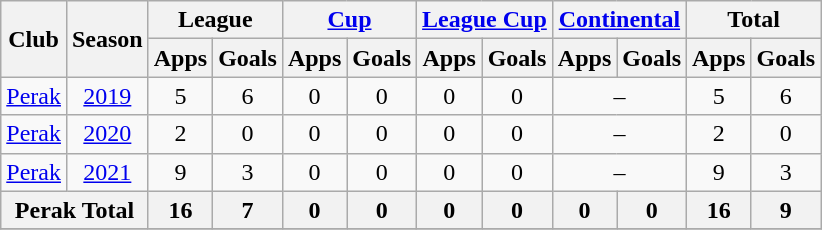<table class="wikitable" style="text-align:center;">
<tr>
<th rowspan="2">Club</th>
<th rowspan="2">Season</th>
<th colspan="2">League</th>
<th colspan="2"><a href='#'>Cup</a></th>
<th colspan="2"><a href='#'>League Cup</a></th>
<th colspan="2"><a href='#'>Continental</a></th>
<th colspan="2">Total</th>
</tr>
<tr>
<th>Apps</th>
<th>Goals</th>
<th>Apps</th>
<th>Goals</th>
<th>Apps</th>
<th>Goals</th>
<th>Apps</th>
<th>Goals</th>
<th>Apps</th>
<th>Goals</th>
</tr>
<tr>
<td><a href='#'>Perak</a></td>
<td><a href='#'>2019</a></td>
<td>5</td>
<td>6</td>
<td>0</td>
<td>0</td>
<td>0</td>
<td>0</td>
<td colspan="2">–</td>
<td>5</td>
<td>6</td>
</tr>
<tr>
<td><a href='#'>Perak</a></td>
<td><a href='#'>2020</a></td>
<td>2</td>
<td>0</td>
<td>0</td>
<td>0</td>
<td>0</td>
<td>0</td>
<td colspan="2">–</td>
<td>2</td>
<td>0</td>
</tr>
<tr>
<td><a href='#'>Perak</a></td>
<td><a href='#'>2021</a></td>
<td>9</td>
<td>3</td>
<td>0</td>
<td>0</td>
<td>0</td>
<td>0</td>
<td colspan="2">–</td>
<td>9</td>
<td>3</td>
</tr>
<tr>
<th colspan="2">Perak Total</th>
<th>16</th>
<th>7</th>
<th>0</th>
<th>0</th>
<th>0</th>
<th>0</th>
<th>0</th>
<th>0</th>
<th>16</th>
<th>9</th>
</tr>
<tr>
</tr>
</table>
